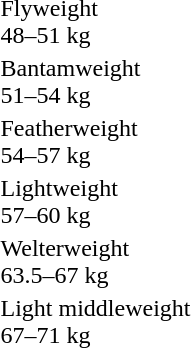<table>
<tr>
<td rowspan=2>Flyweight<br>48–51 kg</td>
<td rowspan=2></td>
<td rowspan=2></td>
<td></td>
</tr>
<tr>
<td></td>
</tr>
<tr>
<td rowspan=2>Bantamweight<br>51–54 kg</td>
<td rowspan=2></td>
<td rowspan=2></td>
<td></td>
</tr>
<tr>
<td></td>
</tr>
<tr>
<td rowspan=2>Featherweight<br>54–57 kg</td>
<td rowspan=2></td>
<td rowspan=2></td>
<td></td>
</tr>
<tr>
<td></td>
</tr>
<tr>
<td rowspan=2>Lightweight<br>57–60 kg</td>
<td rowspan=2></td>
<td rowspan=2></td>
<td></td>
</tr>
<tr>
<td></td>
</tr>
<tr>
<td rowspan=2>Welterweight<br>63.5–67 kg</td>
<td rowspan=2></td>
<td rowspan=2></td>
<td></td>
</tr>
<tr>
<td></td>
</tr>
<tr>
<td rowspan=2>Light middleweight<br>67–71 kg</td>
<td rowspan=2></td>
<td rowspan=2></td>
<td></td>
</tr>
<tr>
<td></td>
</tr>
</table>
